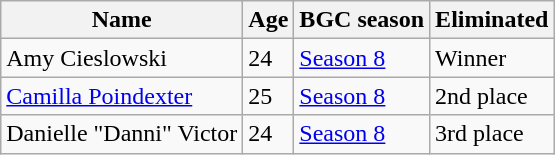<table class="wikitable sortable">
<tr>
<th>Name</th>
<th>Age</th>
<th>BGC season</th>
<th>Eliminated</th>
</tr>
<tr>
<td>Amy Cieslowski</td>
<td>24</td>
<td><a href='#'>Season 8</a></td>
<td>Winner</td>
</tr>
<tr>
<td><a href='#'>Camilla Poindexter</a></td>
<td>25</td>
<td><a href='#'>Season 8</a></td>
<td>2nd place</td>
</tr>
<tr>
<td>Danielle "Danni" Victor</td>
<td>24</td>
<td><a href='#'>Season 8</a></td>
<td>3rd place</td>
</tr>
</table>
